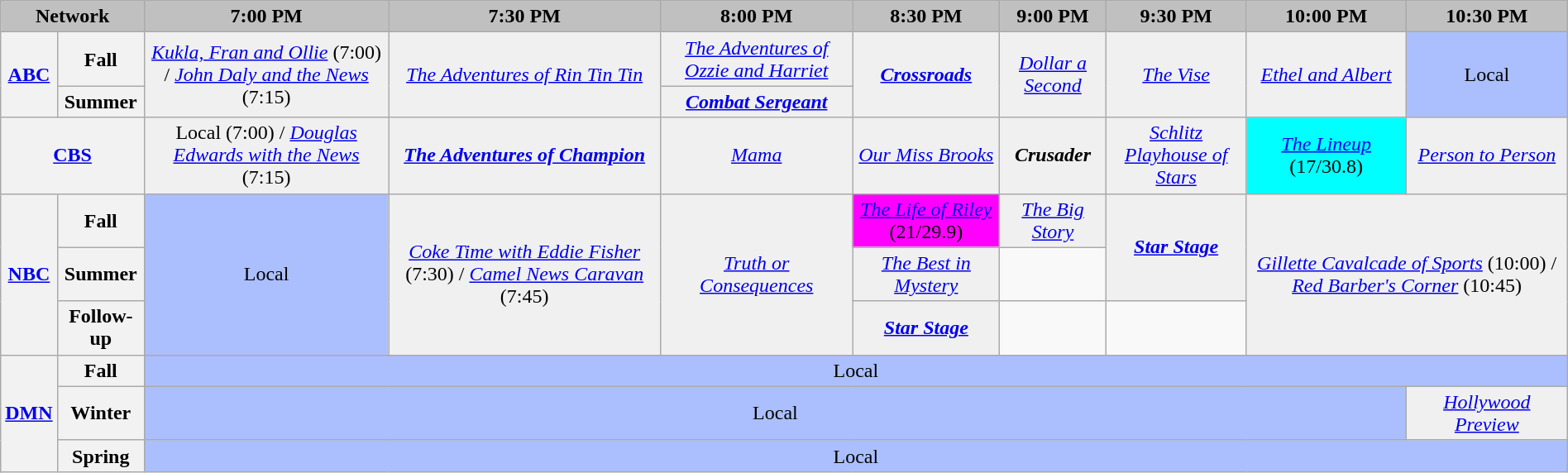<table class="wikitable" style="width:100%;margin-right:0;text-align:center">
<tr>
<th colspan="2" style="background-color:#C0C0C0;text-align:center">Network</th>
<th style="background-color:#C0C0C0;text-align:center">7:00 PM</th>
<th style="background-color:#C0C0C0;text-align:center">7:30 PM</th>
<th style="background-color:#C0C0C0;text-align:center">8:00 PM</th>
<th style="background-color:#C0C0C0;text-align:center">8:30 PM</th>
<th style="background-color:#C0C0C0;text-align:center">9:00 PM</th>
<th style="background-color:#C0C0C0;text-align:center">9:30 PM</th>
<th style="background-color:#C0C0C0;text-align:center">10:00 PM</th>
<th style="background-color:#C0C0C0;text-align:center">10:30 PM</th>
</tr>
<tr>
<th bgcolor="#C0C0C0" rowspan="2"><a href='#'>ABC</a></th>
<th>Fall</th>
<td bgcolor="#F0F0F0" rowspan="2"><em><a href='#'>Kukla, Fran and Ollie</a></em> (7:00) / <em><a href='#'>John Daly and the News</a></em> (7:15)</td>
<td bgcolor="#F0F0F0" rowspan="2"><em><a href='#'>The Adventures of Rin Tin Tin</a></em></td>
<td bgcolor="#F0F0F0"><em><a href='#'>The Adventures of Ozzie and Harriet</a></em></td>
<td bgcolor="#F0F0F0" rowspan="2"><strong><em><a href='#'>Crossroads</a></em></strong></td>
<td bgcolor="#F0F0F0" rowspan="2"><em><a href='#'>Dollar a Second</a></em></td>
<td bgcolor="#F0F0F0" rowspan="2"><em><a href='#'>The Vise</a></em></td>
<td bgcolor="#F0F0F0" rowspan="2"><em><a href='#'>Ethel and Albert</a></em></td>
<td bgcolor="#abbfff" rowspan="2">Local</td>
</tr>
<tr>
<th>Summer</th>
<td bgcolor="#F0F0F0"><strong><em><a href='#'>Combat Sergeant</a></em></strong></td>
</tr>
<tr>
<th colspan="2"><a href='#'>CBS</a></th>
<td bgcolor="#F0F0F0">Local (7:00) / <em><a href='#'>Douglas Edwards with the News</a></em> (7:15)</td>
<td bgcolor="#F0F0F0"><strong><em><a href='#'>The Adventures of Champion</a></em></strong></td>
<td bgcolor="#F0F0F0"><em><a href='#'>Mama</a></em></td>
<td bgcolor="#F0F0F0"><em><a href='#'>Our Miss Brooks</a></em></td>
<td bgcolor="#F0F0F0"><strong><em>Crusader</em></strong></td>
<td bgcolor="#F0F0F0"><em><a href='#'>Schlitz Playhouse of Stars</a></em></td>
<td bgcolor="#00FFFF"><em><a href='#'>The Lineup</a></em> (17/30.8)</td>
<td bgcolor="#F0F0F0"><em><a href='#'>Person to Person</a></em></td>
</tr>
<tr>
<th rowspan="3"><a href='#'>NBC</a></th>
<th>Fall</th>
<td bgcolor="#abbfff"  rowspan="3">Local</td>
<td bgcolor="#F0F0F0"  rowspan="3"><em><a href='#'>Coke Time with Eddie Fisher</a></em> (7:30) / <em><a href='#'>Camel News Caravan</a></em> (7:45)</td>
<td bgcolor="#F0F0F0"  rowspan="3"><em><a href='#'>Truth or Consequences</a></em></td>
<td bgcolor="#FF00FF"><em><a href='#'>The Life of Riley</a></em> (21/29.9)</td>
<td bgcolor="#F0F0F0"><em><a href='#'>The Big Story</a></em></td>
<td bgcolor="#F0F0F0" rowspan="2"><strong><em><a href='#'>Star Stage</a></em></strong></td>
<td bgcolor="#F0F0F0" colspan="2" rowspan="3"><em><a href='#'>Gillette Cavalcade of Sports</a></em> (10:00) / <em><a href='#'>Red Barber's Corner</a></em> (10:45)</td>
</tr>
<tr>
<th>Summer</th>
<td bgcolor="#F0F0F0"><em><a href='#'>The Best in Mystery</a></em></td>
</tr>
<tr>
<th>Follow-up</th>
<td bgcolor="#F0F0F0"><strong><em><a href='#'>Star Stage</a></em></strong></td>
<td></td>
</tr>
<tr>
<th rowspan="3"><a href='#'>DMN</a></th>
<th>Fall</th>
<td colspan="8" bgcolor="#abbfff">Local</td>
</tr>
<tr>
<th>Winter</th>
<td colspan="7" bgcolor="#abbfff">Local</td>
<td bgcolor="#F0F0F0"><em><a href='#'>Hollywood Preview</a></em></td>
</tr>
<tr>
<th>Spring</th>
<td colspan="8" bgcolor="#abbfff">Local</td>
</tr>
</table>
